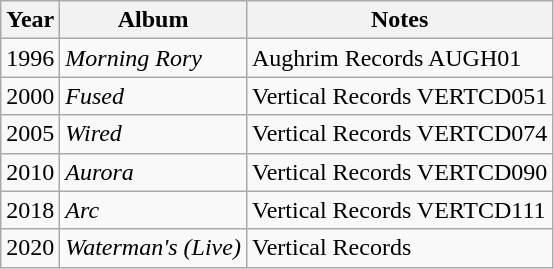<table class="wikitable sortable">
<tr>
<th>Year</th>
<th>Album</th>
<th>Notes</th>
</tr>
<tr>
<td>1996</td>
<td><em>Morning Rory</em></td>
<td>Aughrim Records AUGH01</td>
</tr>
<tr>
<td>2000</td>
<td><em>Fused</em></td>
<td>Vertical Records VERTCD051</td>
</tr>
<tr>
<td>2005</td>
<td><em>Wired</em></td>
<td>Vertical Records VERTCD074</td>
</tr>
<tr>
<td>2010</td>
<td><em>Aurora</em></td>
<td>Vertical Records VERTCD090</td>
</tr>
<tr>
<td>2018</td>
<td><em>Arc</em></td>
<td>Vertical Records VERTCD111</td>
</tr>
<tr>
<td>2020</td>
<td><em>Waterman's (Live)</em></td>
<td>Vertical Records</td>
</tr>
</table>
